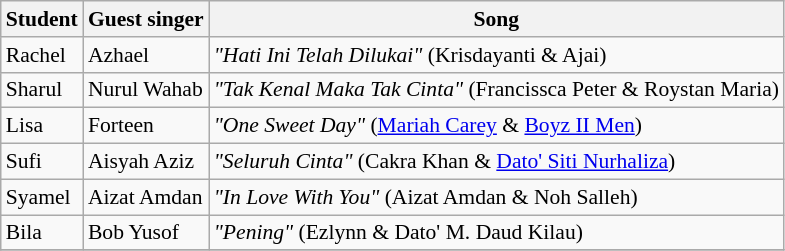<table class="wikitable" style="font-size:90%;">
<tr>
<th>Student</th>
<th>Guest singer</th>
<th>Song</th>
</tr>
<tr>
<td>Rachel</td>
<td>Azhael</td>
<td><em>"Hati Ini Telah Dilukai"</em> (Krisdayanti & Ajai)</td>
</tr>
<tr>
<td>Sharul</td>
<td>Nurul Wahab</td>
<td><em>"Tak Kenal Maka Tak Cinta"</em> (Francissca Peter & Roystan Maria)</td>
</tr>
<tr>
<td>Lisa</td>
<td>Forteen</td>
<td><em>"One Sweet Day"</em> (<a href='#'>Mariah Carey</a> & <a href='#'>Boyz II Men</a>)</td>
</tr>
<tr>
<td>Sufi</td>
<td>Aisyah Aziz</td>
<td><em>"Seluruh Cinta"</em> (Cakra Khan & <a href='#'>Dato' Siti Nurhaliza</a>)</td>
</tr>
<tr>
<td>Syamel</td>
<td>Aizat Amdan</td>
<td><em>"In Love With You"</em> (Aizat Amdan & Noh Salleh)</td>
</tr>
<tr>
<td>Bila</td>
<td>Bob Yusof</td>
<td><em>"Pening"</em> (Ezlynn & Dato' M. Daud Kilau)</td>
</tr>
<tr>
</tr>
</table>
